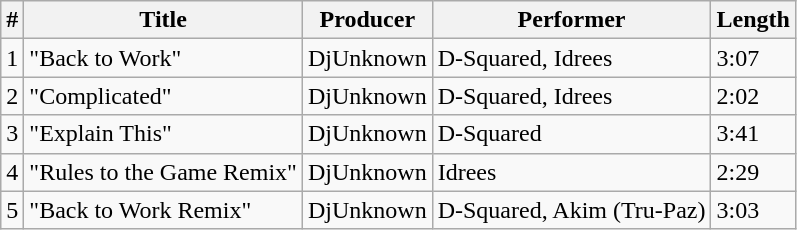<table class="wikitable">
<tr>
<th>#</th>
<th>Title</th>
<th>Producer</th>
<th>Performer</th>
<th>Length</th>
</tr>
<tr>
<td>1</td>
<td>"Back to Work"</td>
<td>DjUnknown</td>
<td>D-Squared, Idrees</td>
<td>3:07</td>
</tr>
<tr>
<td>2</td>
<td>"Complicated"</td>
<td>DjUnknown</td>
<td>D-Squared, Idrees</td>
<td>2:02</td>
</tr>
<tr>
<td>3</td>
<td>"Explain This"</td>
<td>DjUnknown</td>
<td>D-Squared</td>
<td>3:41</td>
</tr>
<tr>
<td>4</td>
<td>"Rules to the Game Remix"</td>
<td>DjUnknown</td>
<td>Idrees</td>
<td>2:29</td>
</tr>
<tr>
<td>5</td>
<td>"Back to Work Remix"</td>
<td>DjUnknown</td>
<td>D-Squared, Akim (Tru-Paz)</td>
<td>3:03</td>
</tr>
</table>
